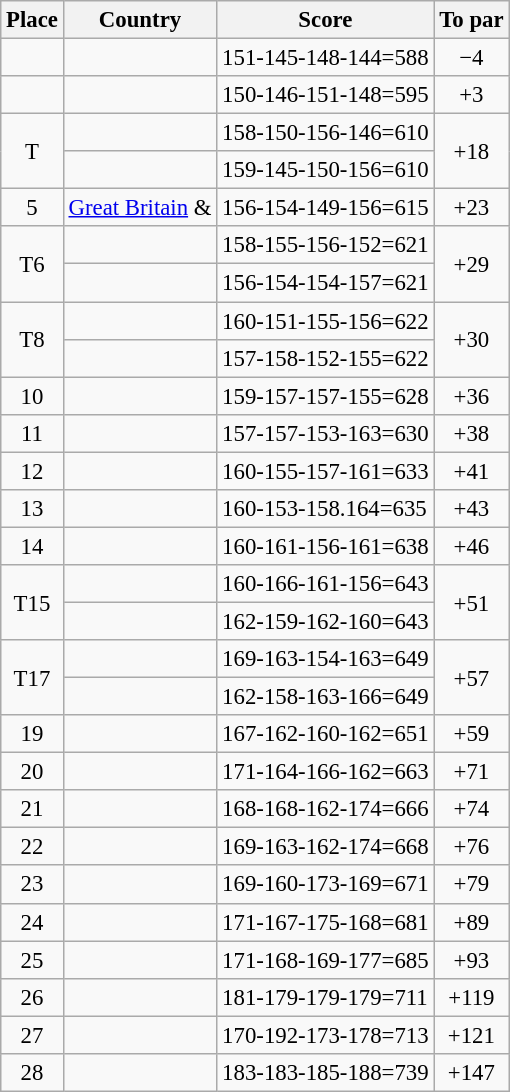<table class="wikitable" style="font-size:95%;">
<tr>
<th>Place</th>
<th>Country</th>
<th>Score</th>
<th>To par</th>
</tr>
<tr>
<td align=center></td>
<td></td>
<td>151-145-148-144=588</td>
<td align=center>−4</td>
</tr>
<tr>
<td align=center></td>
<td></td>
<td>150-146-151-148=595</td>
<td align=center>+3</td>
</tr>
<tr>
<td rowspan=2 align=center>T</td>
<td></td>
<td>158-150-156-146=610</td>
<td rowspan=2 align=center>+18</td>
</tr>
<tr>
<td></td>
<td>159-145-150-156=610</td>
</tr>
<tr>
<td align=center>5</td>
<td> <a href='#'>Great Britain</a> &<br></td>
<td>156-154-149-156=615</td>
<td align=center>+23</td>
</tr>
<tr>
<td rowspan=2 align=center>T6</td>
<td></td>
<td>158-155-156-152=621</td>
<td rowspan=2 align=center>+29</td>
</tr>
<tr>
<td></td>
<td>156-154-154-157=621</td>
</tr>
<tr>
<td rowspan=2 align=center>T8</td>
<td></td>
<td>160-151-155-156=622</td>
<td rowspan=2 align=center>+30</td>
</tr>
<tr>
<td></td>
<td>157-158-152-155=622</td>
</tr>
<tr>
<td align=center>10</td>
<td></td>
<td>159-157-157-155=628</td>
<td align=center>+36</td>
</tr>
<tr>
<td align=center>11</td>
<td></td>
<td>157-157-153-163=630</td>
<td align=center>+38</td>
</tr>
<tr>
<td align=center>12</td>
<td></td>
<td>160-155-157-161=633</td>
<td align=center>+41</td>
</tr>
<tr>
<td align=center>13</td>
<td></td>
<td>160-153-158.164=635</td>
<td align=center>+43</td>
</tr>
<tr>
<td align=center>14</td>
<td></td>
<td>160-161-156-161=638</td>
<td align=center>+46</td>
</tr>
<tr>
<td rowspan=2 align=center>T15</td>
<td></td>
<td>160-166-161-156=643</td>
<td rowspan=2 align=center>+51</td>
</tr>
<tr>
<td></td>
<td>162-159-162-160=643</td>
</tr>
<tr>
<td rowspan=2 align=center>T17</td>
<td></td>
<td>169-163-154-163=649</td>
<td rowspan=2 align=center>+57</td>
</tr>
<tr>
<td></td>
<td>162-158-163-166=649</td>
</tr>
<tr>
<td align=center>19</td>
<td></td>
<td>167-162-160-162=651</td>
<td align=center>+59</td>
</tr>
<tr>
<td align=center>20</td>
<td></td>
<td>171-164-166-162=663</td>
<td align=center>+71</td>
</tr>
<tr>
<td align=center>21</td>
<td></td>
<td>168-168-162-174=666</td>
<td align=center>+74</td>
</tr>
<tr>
<td align=center>22</td>
<td></td>
<td>169-163-162-174=668</td>
<td align=center>+76</td>
</tr>
<tr>
<td align=center>23</td>
<td></td>
<td>169-160-173-169=671</td>
<td align=center>+79</td>
</tr>
<tr>
<td align=center>24</td>
<td></td>
<td>171-167-175-168=681</td>
<td align=center>+89</td>
</tr>
<tr>
<td align=center>25</td>
<td></td>
<td>171-168-169-177=685</td>
<td align=center>+93</td>
</tr>
<tr>
<td align=center>26</td>
<td></td>
<td>181-179-179-179=711</td>
<td align=center>+119</td>
</tr>
<tr>
<td align=center>27</td>
<td></td>
<td>170-192-173-178=713</td>
<td align=center>+121</td>
</tr>
<tr>
<td align=center>28</td>
<td></td>
<td>183-183-185-188=739</td>
<td align=center>+147</td>
</tr>
</table>
